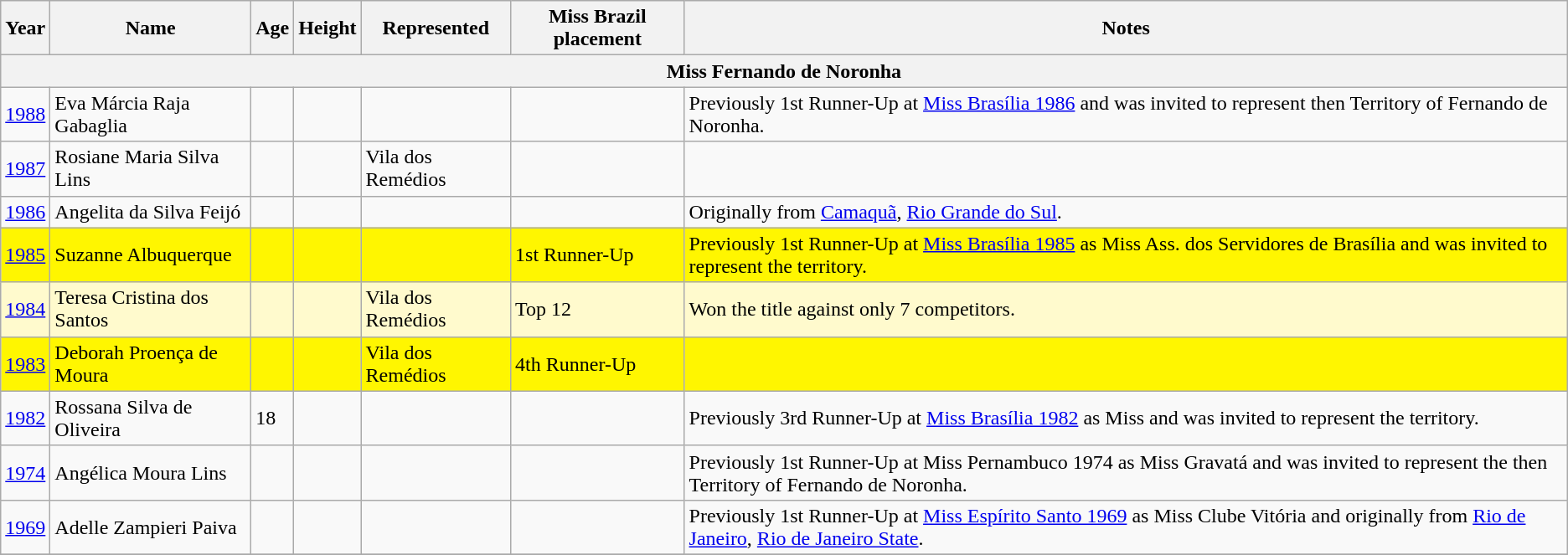<table class="wikitable sortable">
<tr bgcolor="#efefef">
<th>Year</th>
<th>Name</th>
<th>Age</th>
<th>Height</th>
<th>Represented</th>
<th>Miss Brazil placement</th>
<th>Notes</th>
</tr>
<tr>
<th colspan=7>Miss Fernando de Noronha</th>
</tr>
<tr>
<td><a href='#'>1988</a></td>
<td>Eva Márcia Raja Gabaglia</td>
<td></td>
<td></td>
<td></td>
<td></td>
<td>Previously 1st Runner-Up at <a href='#'>Miss Brasília 1986</a> and was invited to represent then Territory of Fernando de Noronha.</td>
</tr>
<tr>
<td><a href='#'>1987</a></td>
<td>Rosiane Maria Silva Lins</td>
<td></td>
<td></td>
<td>Vila dos Remédios</td>
<td></td>
<td></td>
</tr>
<tr>
<td><a href='#'>1986</a></td>
<td>Angelita da Silva Feijó</td>
<td></td>
<td></td>
<td></td>
<td></td>
<td>Originally from <a href='#'>Camaquã</a>, <a href='#'>Rio Grande do Sul</a>.</td>
</tr>
<tr bgcolor="#FFFF66;">
<td><a href='#'>1985</a></td>
<td>Suzanne Albuquerque</td>
<td></td>
<td></td>
<td></td>
<td>1st Runner-Up</td>
<td>Previously 1st Runner-Up at <a href='#'>Miss Brasília 1985</a> as Miss Ass. dos Servidores de Brasília and was invited to represent the territory.</td>
</tr>
<tr bgcolor="#FFFACD">
<td><a href='#'>1984</a></td>
<td>Teresa Cristina dos Santos</td>
<td></td>
<td></td>
<td>Vila dos Remédios</td>
<td>Top 12</td>
<td>Won the title against only 7 competitors.</td>
</tr>
<tr bgcolor="#FFFF66;">
<td><a href='#'>1983</a></td>
<td>Deborah Proença de Moura</td>
<td></td>
<td></td>
<td>Vila dos Remédios</td>
<td>4th Runner-Up</td>
<td></td>
</tr>
<tr>
<td><a href='#'>1982</a></td>
<td>Rossana Silva de Oliveira</td>
<td>18</td>
<td></td>
<td></td>
<td></td>
<td>Previously 3rd Runner-Up at <a href='#'>Miss Brasília 1982</a> as Miss  and was invited to represent the territory.</td>
</tr>
<tr>
<td><a href='#'>1974</a></td>
<td>Angélica Moura Lins</td>
<td></td>
<td></td>
<td></td>
<td></td>
<td>Previously 1st Runner-Up at Miss Pernambuco 1974 as Miss Gravatá and was invited to represent the then Territory of Fernando de Noronha.</td>
</tr>
<tr>
<td><a href='#'>1969</a></td>
<td>Adelle Zampieri Paiva</td>
<td></td>
<td></td>
<td></td>
<td></td>
<td>Previously 1st Runner-Up at <a href='#'>Miss Espírito Santo 1969</a> as Miss Clube Vitória and originally from <a href='#'>Rio de Janeiro</a>, <a href='#'>Rio de Janeiro State</a>.</td>
</tr>
<tr>
</tr>
</table>
